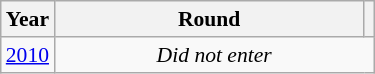<table class="wikitable" style="text-align: center; font-size:90%">
<tr>
<th>Year</th>
<th style="width:200px">Round</th>
<th></th>
</tr>
<tr>
<td><a href='#'>2010</a></td>
<td colspan="2"><em>Did not enter</em></td>
</tr>
</table>
